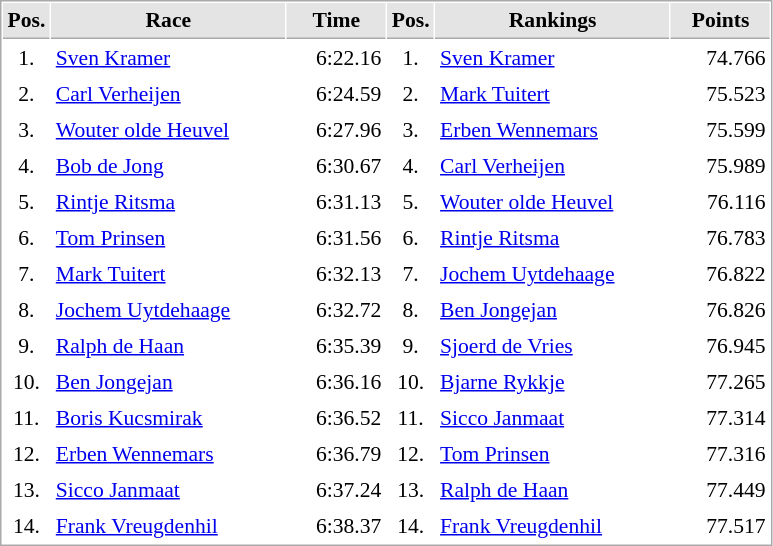<table cellspacing="1" cellpadding="3" style="border:1px solid #AAAAAA;font-size:90%">
<tr bgcolor="#E4E4E4">
<th style="border-bottom:1px solid #AAAAAA" width=10>Pos.</th>
<th style="border-bottom:1px solid #AAAAAA" width=150>Race</th>
<th style="border-bottom:1px solid #AAAAAA" width=60>Time</th>
<th style="border-bottom:1px solid #AAAAAA" width=10>Pos.</th>
<th style="border-bottom:1px solid #AAAAAA" width=150>Rankings</th>
<th style="border-bottom:1px solid #AAAAAA" width=60>Points</th>
</tr>
<tr>
<td align="center">1.</td>
<td><a href='#'>Sven Kramer</a></td>
<td align="right">6:22.16</td>
<td align="center">1.</td>
<td><a href='#'>Sven Kramer</a></td>
<td align="right">74.766</td>
</tr>
<tr>
<td align="center">2.</td>
<td><a href='#'>Carl Verheijen</a></td>
<td align="right">6:24.59</td>
<td align="center">2.</td>
<td><a href='#'>Mark Tuitert</a></td>
<td align="right">75.523</td>
</tr>
<tr>
<td align="center">3.</td>
<td><a href='#'>Wouter olde Heuvel</a></td>
<td align="right">6:27.96</td>
<td align="center">3.</td>
<td><a href='#'>Erben Wennemars</a></td>
<td align="right">75.599</td>
</tr>
<tr>
<td align="center">4.</td>
<td><a href='#'>Bob de Jong</a></td>
<td align="right">6:30.67</td>
<td align="center">4.</td>
<td><a href='#'>Carl Verheijen</a></td>
<td align="right">75.989</td>
</tr>
<tr>
<td align="center">5.</td>
<td><a href='#'>Rintje Ritsma</a></td>
<td align="right">6:31.13</td>
<td align="center">5.</td>
<td><a href='#'>Wouter olde Heuvel</a></td>
<td align="right">76.116</td>
</tr>
<tr>
<td align="center">6.</td>
<td><a href='#'>Tom Prinsen</a></td>
<td align="right">6:31.56</td>
<td align="center">6.</td>
<td><a href='#'>Rintje Ritsma</a></td>
<td align="right">76.783</td>
</tr>
<tr>
<td align="center">7.</td>
<td><a href='#'>Mark Tuitert</a></td>
<td align="right">6:32.13</td>
<td align="center">7.</td>
<td><a href='#'>Jochem Uytdehaage</a></td>
<td align="right">76.822</td>
</tr>
<tr>
<td align="center">8.</td>
<td><a href='#'>Jochem Uytdehaage</a></td>
<td align="right">6:32.72</td>
<td align="center">8.</td>
<td><a href='#'>Ben Jongejan</a></td>
<td align="right">76.826</td>
</tr>
<tr>
<td align="center">9.</td>
<td><a href='#'>Ralph de Haan</a></td>
<td align="right">6:35.39</td>
<td align="center">9.</td>
<td><a href='#'>Sjoerd de Vries</a></td>
<td align="right">76.945</td>
</tr>
<tr>
<td align="center">10.</td>
<td><a href='#'>Ben Jongejan</a></td>
<td align="right">6:36.16</td>
<td align="center">10.</td>
<td><a href='#'>Bjarne Rykkje</a></td>
<td align="right">77.265</td>
</tr>
<tr>
<td align="center">11.</td>
<td><a href='#'>Boris Kucsmirak</a></td>
<td align="right">6:36.52</td>
<td align="center">11.</td>
<td><a href='#'>Sicco Janmaat</a></td>
<td align="right">77.314</td>
</tr>
<tr>
<td align="center">12.</td>
<td><a href='#'>Erben Wennemars</a></td>
<td align="right">6:36.79</td>
<td align="center">12.</td>
<td><a href='#'>Tom Prinsen</a></td>
<td align="right">77.316</td>
</tr>
<tr>
<td align="center">13.</td>
<td><a href='#'>Sicco Janmaat</a></td>
<td align="right">6:37.24</td>
<td align="center">13.</td>
<td><a href='#'>Ralph de Haan</a></td>
<td align="right">77.449</td>
</tr>
<tr>
<td align="center">14.</td>
<td><a href='#'>Frank Vreugdenhil</a></td>
<td align="right">6:38.37</td>
<td align="center">14.</td>
<td><a href='#'>Frank Vreugdenhil</a></td>
<td align="right">77.517</td>
</tr>
</table>
